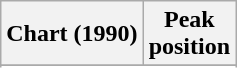<table class="wikitable sortable">
<tr>
<th align="left">Chart (1990)</th>
<th align="center">Peak<br>position</th>
</tr>
<tr>
</tr>
<tr>
</tr>
</table>
